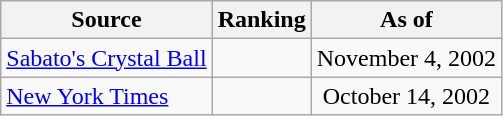<table class="wikitable" style="text-align:center">
<tr>
<th>Source</th>
<th>Ranking</th>
<th>As of</th>
</tr>
<tr>
<td align=left><a href='#'>Sabato's Crystal Ball</a></td>
<td></td>
<td>November 4, 2002</td>
</tr>
<tr>
<td align=left><a href='#'>New York Times</a></td>
<td></td>
<td>October 14, 2002</td>
</tr>
</table>
